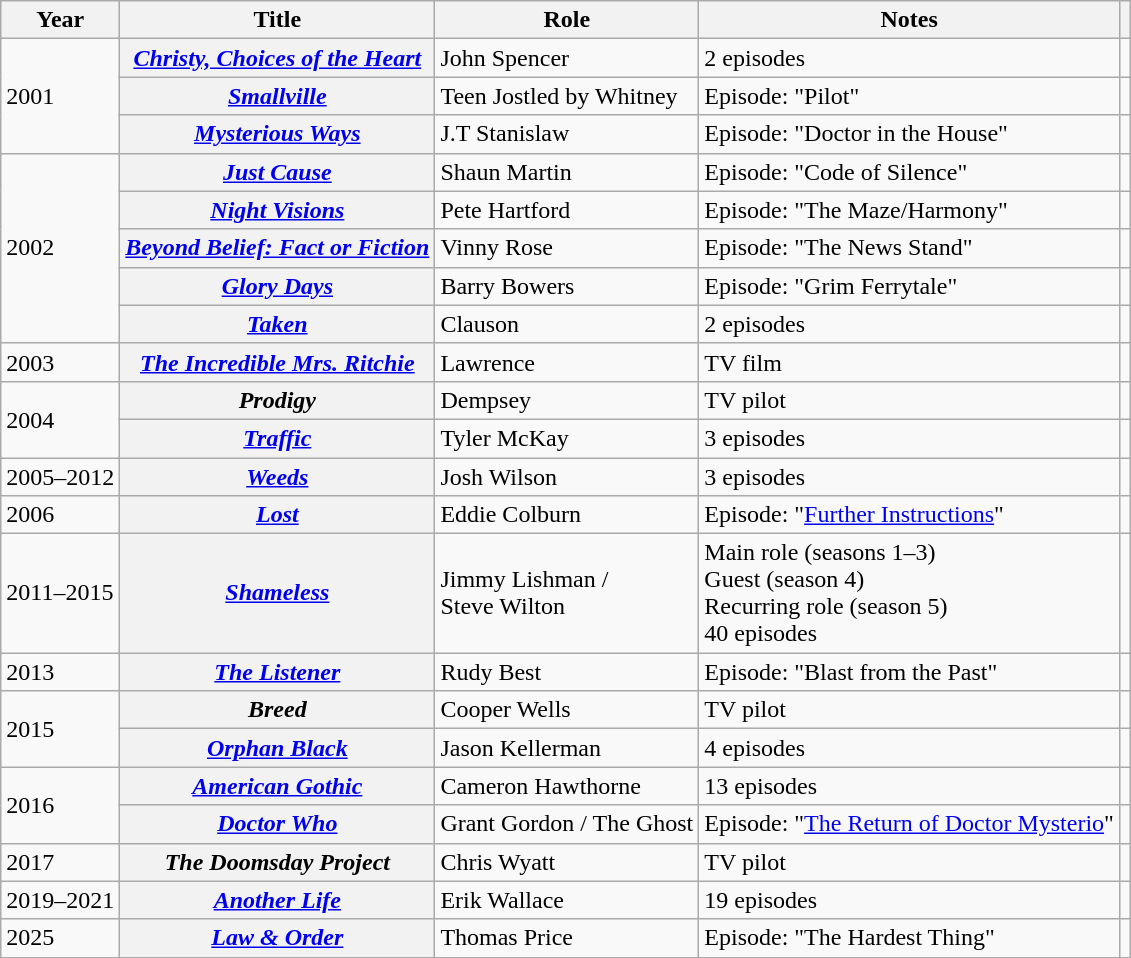<table class="wikitable plainrowheaders sortable">
<tr>
<th scope="col">Year</th>
<th scope="col">Title</th>
<th scope="col">Role</th>
<th scope="col" class="unsortable">Notes</th>
<th scope="col" class="unsortable"></th>
</tr>
<tr>
<td rowspan="3">2001</td>
<th scope="row"><em><a href='#'>Christy, Choices of the Heart</a></em></th>
<td>John Spencer</td>
<td>2 episodes</td>
<td style="text-align:center;"></td>
</tr>
<tr>
<th scope="row"><em><a href='#'>Smallville</a></em></th>
<td>Teen Jostled by Whitney</td>
<td>Episode: "Pilot"</td>
<td style="text-align:center;"></td>
</tr>
<tr>
<th scope="row"><em><a href='#'>Mysterious Ways</a></em></th>
<td>J.T Stanislaw</td>
<td>Episode: "Doctor in the House"</td>
<td style="text-align:center;"></td>
</tr>
<tr>
<td rowspan="5">2002</td>
<th scope="row"><em><a href='#'>Just Cause</a></em></th>
<td>Shaun Martin</td>
<td>Episode: "Code of Silence"</td>
<td style="text-align:center;"></td>
</tr>
<tr>
<th scope="row"><em><a href='#'>Night Visions</a></em></th>
<td>Pete Hartford</td>
<td>Episode: "The Maze/Harmony"</td>
<td style="text-align:center;"></td>
</tr>
<tr>
<th scope="row"><em><a href='#'>Beyond Belief: Fact or Fiction</a></em></th>
<td>Vinny Rose</td>
<td>Episode: "The News Stand"</td>
<td style="text-align:center;"></td>
</tr>
<tr>
<th scope="row"><em><a href='#'>Glory Days</a></em></th>
<td>Barry Bowers</td>
<td>Episode: "Grim Ferrytale"</td>
<td style="text-align:center;"></td>
</tr>
<tr>
<th scope="row"><em><a href='#'>Taken</a></em></th>
<td>Clauson</td>
<td>2 episodes</td>
<td style="text-align:center;"></td>
</tr>
<tr>
<td>2003</td>
<th scope="row" data-sort-value="Incredible Mrs. Ritchie, The"><em><a href='#'>The Incredible Mrs. Ritchie</a></em></th>
<td>Lawrence</td>
<td>TV film</td>
<td style="text-align:center;"></td>
</tr>
<tr>
<td rowspan="2">2004</td>
<th scope="row"><em>Prodigy</em></th>
<td>Dempsey</td>
<td>TV pilot</td>
<td style="text-align:center;"></td>
</tr>
<tr>
<th scope="row"><em><a href='#'>Traffic</a></em></th>
<td>Tyler McKay</td>
<td>3 episodes</td>
<td style="text-align:center;"></td>
</tr>
<tr>
<td>2005–2012</td>
<th scope="row"><em><a href='#'>Weeds</a></em></th>
<td>Josh Wilson</td>
<td>3 episodes</td>
<td style="text-align:center;"></td>
</tr>
<tr>
<td>2006</td>
<th scope="row"><em><a href='#'>Lost</a></em></th>
<td>Eddie Colburn</td>
<td>Episode: "<a href='#'>Further Instructions</a>"</td>
<td style="text-align:center;"></td>
</tr>
<tr>
<td>2011–2015</td>
<th scope="row"><em><a href='#'>Shameless</a></em></th>
<td>Jimmy Lishman /<br>Steve Wilton</td>
<td>Main role (seasons 1–3)<br>Guest (season 4)<br>Recurring role (season 5)<br>40 episodes</td>
<td style="text-align:center;"></td>
</tr>
<tr>
<td>2013</td>
<th scope="row" data-sort-value="Listener, The"><em><a href='#'>The Listener</a></em></th>
<td>Rudy Best</td>
<td>Episode: "Blast from the Past"</td>
<td style="text-align:center;"></td>
</tr>
<tr>
<td rowspan="2">2015</td>
<th scope="row"><em>Breed</em></th>
<td>Cooper Wells</td>
<td>TV pilot</td>
<td style="text-align:center;"></td>
</tr>
<tr>
<th scope="row"><em><a href='#'>Orphan Black</a></em></th>
<td>Jason Kellerman</td>
<td>4 episodes</td>
<td style="text-align:center;"></td>
</tr>
<tr>
<td rowspan="2">2016</td>
<th scope="row"><em><a href='#'>American Gothic</a></em></th>
<td>Cameron Hawthorne</td>
<td>13 episodes</td>
<td style="text-align:center;"></td>
</tr>
<tr>
<th scope="row"><em><a href='#'>Doctor Who</a></em></th>
<td>Grant Gordon / The Ghost</td>
<td>Episode: "<a href='#'>The Return of Doctor Mysterio</a>"</td>
<td style="text-align:center;"></td>
</tr>
<tr>
<td>2017</td>
<th scope="row" data-sort-value="Doomsday Project, The"><em>The Doomsday Project</em></th>
<td>Chris Wyatt</td>
<td>TV pilot</td>
<td style="text-align:center;"></td>
</tr>
<tr>
<td>2019–2021</td>
<th scope="row"><em><a href='#'>Another Life</a></em></th>
<td>Erik Wallace</td>
<td>19 episodes</td>
<td style="text-align:center;"></td>
</tr>
<tr>
<td>2025</td>
<th scope="row"><em><a href='#'>Law & Order</a></em></th>
<td>Thomas Price</td>
<td>Episode: "The Hardest Thing"</td>
<td style="text-align:center;"></td>
</tr>
</table>
